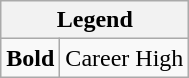<table class="wikitable">
<tr>
<th colspan="2">Legend</th>
</tr>
<tr>
<td><strong>Bold</strong></td>
<td>Career High</td>
</tr>
</table>
